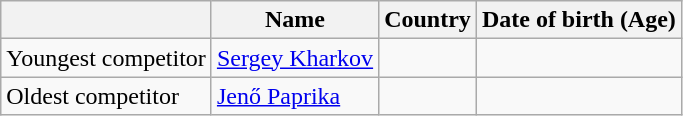<table class="wikitable sortable">
<tr>
<th></th>
<th>Name</th>
<th>Country</th>
<th>Date of birth (Age)</th>
</tr>
<tr>
<td>Youngest competitor</td>
<td><a href='#'>Sergey Kharkov</a></td>
<td></td>
<td></td>
</tr>
<tr>
<td>Oldest competitor</td>
<td><a href='#'>Jenő Paprika</a></td>
<td></td>
<td></td>
</tr>
</table>
